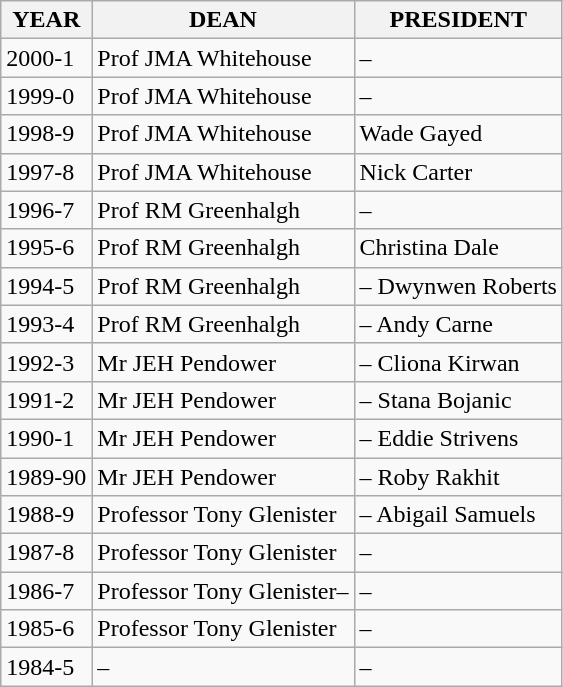<table class="wikitable">
<tr>
<th>YEAR</th>
<th>DEAN</th>
<th>PRESIDENT</th>
</tr>
<tr>
<td>2000-1</td>
<td>Prof JMA Whitehouse</td>
<td>–</td>
</tr>
<tr>
<td>1999-0</td>
<td>Prof JMA Whitehouse</td>
<td>–</td>
</tr>
<tr>
<td>1998-9</td>
<td>Prof JMA Whitehouse</td>
<td>Wade Gayed</td>
</tr>
<tr>
<td>1997-8</td>
<td>Prof JMA Whitehouse</td>
<td>Nick Carter</td>
</tr>
<tr>
<td>1996-7</td>
<td>Prof RM Greenhalgh</td>
<td>–</td>
</tr>
<tr>
<td>1995-6</td>
<td>Prof RM Greenhalgh</td>
<td>Christina Dale</td>
</tr>
<tr>
<td>1994-5</td>
<td>Prof RM Greenhalgh</td>
<td>– Dwynwen Roberts</td>
</tr>
<tr>
<td>1993-4</td>
<td>Prof RM Greenhalgh</td>
<td>– Andy Carne</td>
</tr>
<tr>
<td>1992-3</td>
<td>Mr JEH Pendower</td>
<td>– Cliona Kirwan</td>
</tr>
<tr>
<td>1991-2</td>
<td>Mr JEH Pendower</td>
<td>– Stana Bojanic</td>
</tr>
<tr>
<td>1990-1</td>
<td>Mr JEH Pendower</td>
<td>– Eddie Strivens</td>
</tr>
<tr>
<td>1989-90</td>
<td>Mr JEH Pendower</td>
<td>– Roby Rakhit</td>
</tr>
<tr>
<td>1988-9</td>
<td>Professor Tony Glenister</td>
<td>– Abigail Samuels</td>
</tr>
<tr>
<td>1987-8</td>
<td>Professor Tony Glenister</td>
<td>–</td>
</tr>
<tr>
<td>1986-7</td>
<td>Professor Tony Glenister–</td>
<td>–</td>
</tr>
<tr>
<td>1985-6</td>
<td>Professor Tony Glenister</td>
<td>–</td>
</tr>
<tr>
<td>1984-5</td>
<td>–</td>
<td>–</td>
</tr>
</table>
